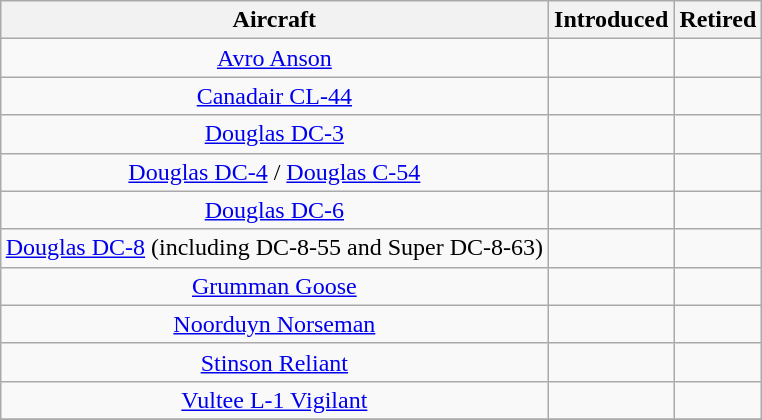<table class="wikitable" style="margin:0.5em auto; text-align:center">
<tr>
<th>Aircraft</th>
<th>Introduced</th>
<th>Retired</th>
</tr>
<tr>
<td><a href='#'>Avro Anson</a></td>
<td></td>
<td></td>
</tr>
<tr>
<td><a href='#'>Canadair CL-44</a></td>
<td></td>
<td></td>
</tr>
<tr>
<td><a href='#'>Douglas DC-3</a></td>
<td></td>
<td></td>
</tr>
<tr>
<td><a href='#'>Douglas DC-4</a> / <a href='#'>Douglas C-54</a></td>
<td></td>
<td></td>
</tr>
<tr>
<td><a href='#'>Douglas DC-6</a></td>
<td></td>
<td></td>
</tr>
<tr>
<td><a href='#'>Douglas DC-8</a> (including DC-8-55 and Super DC-8-63)</td>
<td></td>
<td></td>
</tr>
<tr>
<td><a href='#'>Grumman Goose</a></td>
<td></td>
<td></td>
</tr>
<tr>
<td><a href='#'>Noorduyn Norseman</a></td>
<td></td>
<td></td>
</tr>
<tr>
<td><a href='#'>Stinson Reliant</a></td>
<td></td>
<td></td>
</tr>
<tr>
<td><a href='#'>Vultee L-1 Vigilant</a></td>
<td></td>
<td></td>
</tr>
<tr>
</tr>
</table>
